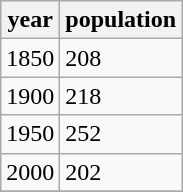<table class="wikitable">
<tr>
<th>year</th>
<th>population</th>
</tr>
<tr>
<td>1850</td>
<td>208</td>
</tr>
<tr>
<td>1900</td>
<td>218</td>
</tr>
<tr>
<td>1950</td>
<td>252</td>
</tr>
<tr>
<td>2000</td>
<td>202</td>
</tr>
<tr>
</tr>
</table>
